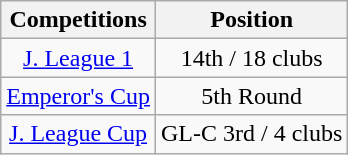<table class="wikitable" style="text-align:center;">
<tr>
<th>Competitions</th>
<th>Position</th>
</tr>
<tr>
<td><a href='#'>J. League 1</a></td>
<td>14th / 18 clubs</td>
</tr>
<tr>
<td><a href='#'>Emperor's Cup</a></td>
<td>5th Round</td>
</tr>
<tr>
<td><a href='#'>J. League Cup</a></td>
<td>GL-C 3rd / 4 clubs</td>
</tr>
</table>
